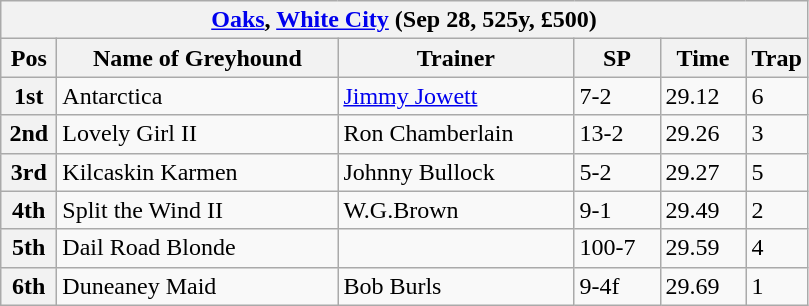<table class="wikitable">
<tr>
<th colspan="6"><a href='#'>Oaks</a>, <a href='#'>White City</a> (Sep 28, 525y, £500)</th>
</tr>
<tr>
<th width=30>Pos</th>
<th width=180>Name of Greyhound</th>
<th width=150>Trainer</th>
<th width=50>SP</th>
<th width=50>Time</th>
<th width=30>Trap</th>
</tr>
<tr>
<th>1st</th>
<td>Antarctica</td>
<td><a href='#'>Jimmy Jowett</a></td>
<td>7-2</td>
<td>29.12</td>
<td>6</td>
</tr>
<tr>
<th>2nd</th>
<td>Lovely Girl II</td>
<td>Ron Chamberlain</td>
<td>13-2</td>
<td>29.26</td>
<td>3</td>
</tr>
<tr>
<th>3rd</th>
<td>Kilcaskin Karmen</td>
<td>Johnny Bullock</td>
<td>5-2</td>
<td>29.27</td>
<td>5</td>
</tr>
<tr>
<th>4th</th>
<td>Split the Wind II</td>
<td>W.G.Brown</td>
<td>9-1</td>
<td>29.49</td>
<td>2</td>
</tr>
<tr>
<th>5th</th>
<td>Dail Road Blonde</td>
<td></td>
<td>100-7</td>
<td>29.59</td>
<td>4</td>
</tr>
<tr>
<th>6th</th>
<td>Duneaney Maid</td>
<td>Bob Burls</td>
<td>9-4f</td>
<td>29.69</td>
<td>1</td>
</tr>
</table>
